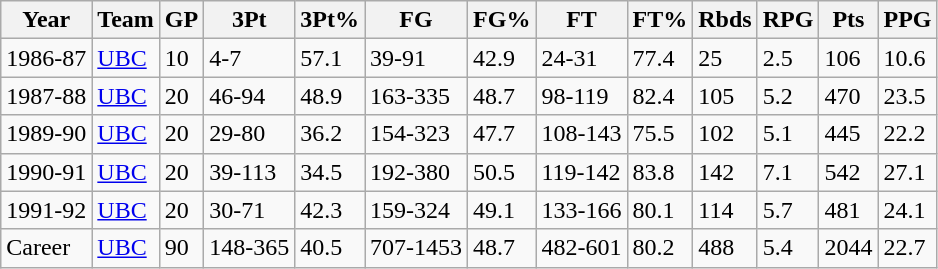<table class="wikitable">
<tr>
<th>Year</th>
<th>Team</th>
<th>GP</th>
<th>3Pt</th>
<th>3Pt%</th>
<th>FG</th>
<th>FG%</th>
<th>FT</th>
<th>FT%</th>
<th>Rbds</th>
<th>RPG</th>
<th>Pts</th>
<th>PPG</th>
</tr>
<tr>
<td>1986-87</td>
<td><a href='#'>UBC</a></td>
<td>10</td>
<td>4-7</td>
<td>57.1</td>
<td>39-91</td>
<td>42.9</td>
<td>24-31</td>
<td>77.4</td>
<td>25</td>
<td>2.5</td>
<td>106</td>
<td>10.6</td>
</tr>
<tr>
<td>1987-88</td>
<td><a href='#'>UBC</a></td>
<td>20</td>
<td>46-94</td>
<td>48.9</td>
<td>163-335</td>
<td>48.7</td>
<td>98-119</td>
<td>82.4</td>
<td>105</td>
<td>5.2</td>
<td>470</td>
<td>23.5</td>
</tr>
<tr>
<td>1989-90</td>
<td><a href='#'>UBC</a></td>
<td>20</td>
<td>29-80</td>
<td>36.2</td>
<td>154-323</td>
<td>47.7</td>
<td>108-143</td>
<td>75.5</td>
<td>102</td>
<td>5.1</td>
<td>445</td>
<td>22.2</td>
</tr>
<tr>
<td>1990-91</td>
<td><a href='#'>UBC</a></td>
<td>20</td>
<td>39-113</td>
<td>34.5</td>
<td>192-380</td>
<td>50.5</td>
<td>119-142</td>
<td>83.8</td>
<td>142</td>
<td>7.1</td>
<td>542</td>
<td>27.1</td>
</tr>
<tr>
<td>1991-92</td>
<td><a href='#'>UBC</a></td>
<td>20</td>
<td>30-71</td>
<td>42.3</td>
<td>159-324</td>
<td>49.1</td>
<td>133-166</td>
<td>80.1</td>
<td>114</td>
<td>5.7</td>
<td>481</td>
<td>24.1</td>
</tr>
<tr>
<td>Career</td>
<td><a href='#'>UBC</a></td>
<td>90</td>
<td>148-365</td>
<td>40.5</td>
<td>707-1453</td>
<td>48.7</td>
<td>482-601</td>
<td>80.2</td>
<td>488</td>
<td>5.4</td>
<td>2044</td>
<td>22.7</td>
</tr>
</table>
